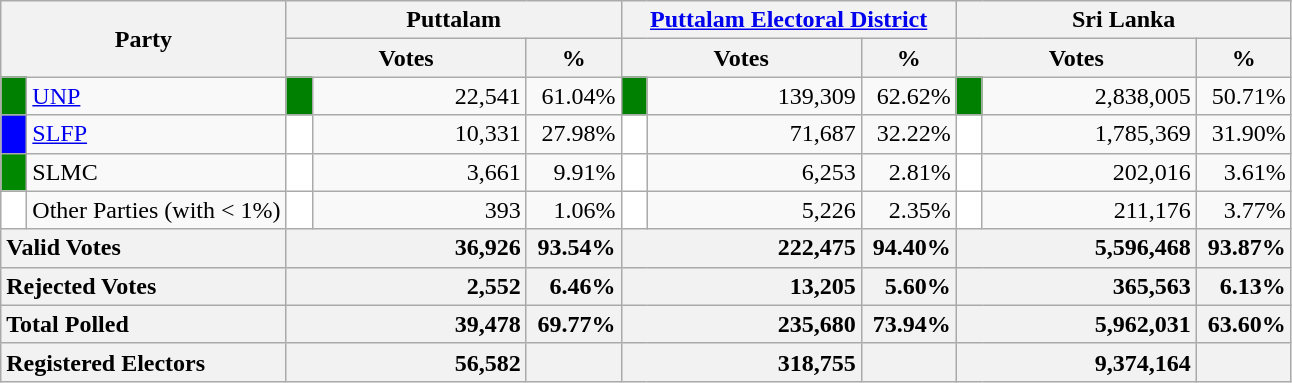<table class="wikitable">
<tr>
<th colspan="2" width="144px"rowspan="2">Party</th>
<th colspan="3" width="216px">Puttalam</th>
<th colspan="3" width="216px"><a href='#'>Puttalam Electoral District</a></th>
<th colspan="3" width="216px">Sri Lanka</th>
</tr>
<tr>
<th colspan="2" width="144px">Votes</th>
<th>%</th>
<th colspan="2" width="144px">Votes</th>
<th>%</th>
<th colspan="2" width="144px">Votes</th>
<th>%</th>
</tr>
<tr>
<td style="background-color:green;" width="10px"></td>
<td style="text-align:left;"><a href='#'>UNP</a></td>
<td style="background-color:green;" width="10px"></td>
<td style="text-align:right;">22,541</td>
<td style="text-align:right;">61.04%</td>
<td style="background-color:green;" width="10px"></td>
<td style="text-align:right;">139,309</td>
<td style="text-align:right;">62.62%</td>
<td style="background-color:green;" width="10px"></td>
<td style="text-align:right;">2,838,005</td>
<td style="text-align:right;">50.71%</td>
</tr>
<tr>
<td style="background-color:blue;" width="10px"></td>
<td style="text-align:left;"><a href='#'>SLFP</a></td>
<td style="background-color:white;" width="10px"></td>
<td style="text-align:right;">10,331</td>
<td style="text-align:right;">27.98%</td>
<td style="background-color:white;" width="10px"></td>
<td style="text-align:right;">71,687</td>
<td style="text-align:right;">32.22%</td>
<td style="background-color:white;" width="10px"></td>
<td style="text-align:right;">1,785,369</td>
<td style="text-align:right;">31.90%</td>
</tr>
<tr>
<td style="background-color:#008800;" width="10px"></td>
<td style="text-align:left;">SLMC</td>
<td style="background-color:white;" width="10px"></td>
<td style="text-align:right;">3,661</td>
<td style="text-align:right;">9.91%</td>
<td style="background-color:white;" width="10px"></td>
<td style="text-align:right;">6,253</td>
<td style="text-align:right;">2.81%</td>
<td style="background-color:white;" width="10px"></td>
<td style="text-align:right;">202,016</td>
<td style="text-align:right;">3.61%</td>
</tr>
<tr>
<td style="background-color:white;" width="10px"></td>
<td style="text-align:left;">Other Parties (with < 1%)</td>
<td style="background-color:white;" width="10px"></td>
<td style="text-align:right;">393</td>
<td style="text-align:right;">1.06%</td>
<td style="background-color:white;" width="10px"></td>
<td style="text-align:right;">5,226</td>
<td style="text-align:right;">2.35%</td>
<td style="background-color:white;" width="10px"></td>
<td style="text-align:right;">211,176</td>
<td style="text-align:right;">3.77%</td>
</tr>
<tr>
<th colspan="2" width="144px"style="text-align:left;">Valid Votes</th>
<th style="text-align:right;"colspan="2" width="144px">36,926</th>
<th style="text-align:right;">93.54%</th>
<th style="text-align:right;"colspan="2" width="144px">222,475</th>
<th style="text-align:right;">94.40%</th>
<th style="text-align:right;"colspan="2" width="144px">5,596,468</th>
<th style="text-align:right;">93.87%</th>
</tr>
<tr>
<th colspan="2" width="144px"style="text-align:left;">Rejected Votes</th>
<th style="text-align:right;"colspan="2" width="144px">2,552</th>
<th style="text-align:right;">6.46%</th>
<th style="text-align:right;"colspan="2" width="144px">13,205</th>
<th style="text-align:right;">5.60%</th>
<th style="text-align:right;"colspan="2" width="144px">365,563</th>
<th style="text-align:right;">6.13%</th>
</tr>
<tr>
<th colspan="2" width="144px"style="text-align:left;">Total Polled</th>
<th style="text-align:right;"colspan="2" width="144px">39,478</th>
<th style="text-align:right;">69.77%</th>
<th style="text-align:right;"colspan="2" width="144px">235,680</th>
<th style="text-align:right;">73.94%</th>
<th style="text-align:right;"colspan="2" width="144px">5,962,031</th>
<th style="text-align:right;">63.60%</th>
</tr>
<tr>
<th colspan="2" width="144px"style="text-align:left;">Registered Electors</th>
<th style="text-align:right;"colspan="2" width="144px">56,582</th>
<th></th>
<th style="text-align:right;"colspan="2" width="144px">318,755</th>
<th></th>
<th style="text-align:right;"colspan="2" width="144px">9,374,164</th>
<th></th>
</tr>
</table>
